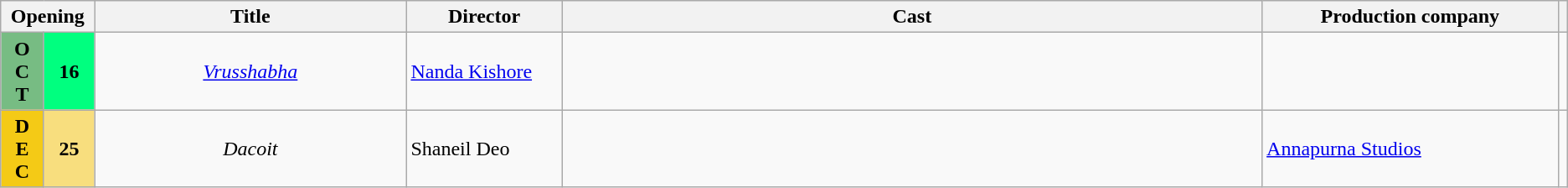<table class="wikitable sortable">
<tr>
<th colspan="2" style="width:6%;">Opening</th>
<th style="width:20%;">Title</th>
<th style="width:10%;">Director</th>
<th style="width:45%;">Cast</th>
<th style="width:30%;">Production company</th>
<th class="unsortable" style="width:1%;"></th>
</tr>
<tr>
<td rowspan="1" style="text-align:center; background:#77bc83;"><strong>O<br>C<br>T</strong></td>
<td rowspan="1" style="text-align:center; background:#00FF7F;"><strong>16</strong></td>
<td style="text-align:center; "><em><a href='#'>Vrusshabha</a></em></td>
<td><a href='#'>Nanda Kishore</a></td>
<td></td>
<td></td>
<td style="text-align:center;"></td>
</tr>
<tr>
<td rowspan="1" style="text-align:center; background:#F4CA16; textcolor:#000;"><strong>D<br>E<br>C</strong></td>
<td rowspan="1" style="text-align:center; background:#F8DE7E;"><strong>25</strong></td>
<td style="text-align:center;"><em>Dacoit</em></td>
<td>Shaneil Deo</td>
<td></td>
<td><a href='#'>Annapurna Studios</a></td>
<td style="text-align:center;"></td>
</tr>
</table>
